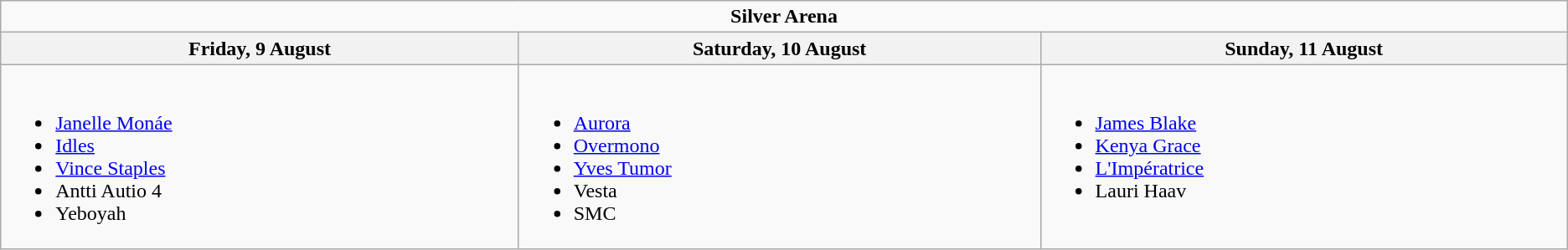<table class="wikitable">
<tr>
<td colspan="4" align="center"><strong>Silver Arena</strong></td>
</tr>
<tr>
<th width="500">Friday, 9 August</th>
<th width="500">Saturday, 10 August</th>
<th width="500">Sunday, 11 August</th>
</tr>
<tr valign="top">
<td><br><ul><li><a href='#'>Janelle Monáe</a></li><li><a href='#'>Idles</a></li><li><a href='#'>Vince Staples</a></li><li>Antti Autio 4</li><li>Yeboyah</li></ul></td>
<td><br><ul><li><a href='#'>Aurora</a></li><li><a href='#'>Overmono</a></li><li><a href='#'>Yves Tumor</a></li><li>Vesta</li><li>SMC</li></ul></td>
<td><br><ul><li><a href='#'>James Blake</a></li><li><a href='#'>Kenya Grace</a></li><li><a href='#'>L'Impératrice</a></li><li>Lauri Haav</li></ul></td>
</tr>
</table>
